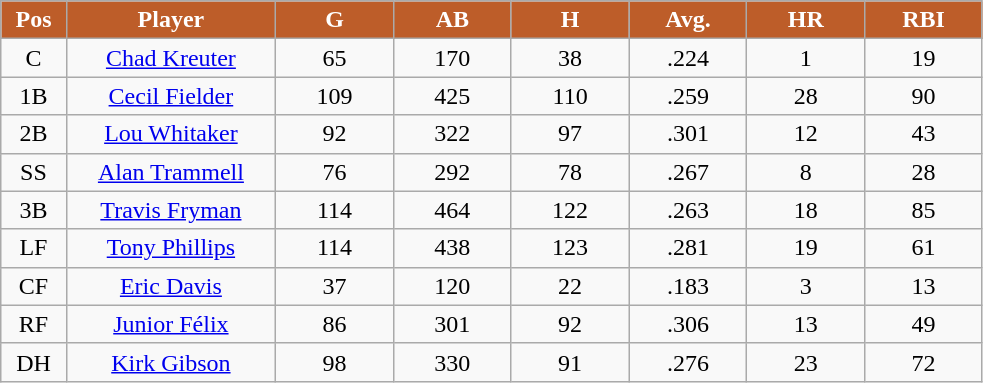<table class="wikitable sortable">
<tr>
<th style="background:#bd5d29;color:white;" width="5%">Pos</th>
<th style="background:#bd5d29;color:white;" width="16%">Player</th>
<th style="background:#bd5d29;color:white;" width="9%">G</th>
<th style="background:#bd5d29;color:white;" width="9%">AB</th>
<th style="background:#bd5d29;color:white;" width="9%">H</th>
<th style="background:#bd5d29;color:white;" width="9%">Avg.</th>
<th style="background:#bd5d29;color:white;" width="9%">HR</th>
<th style="background:#bd5d29;color:white;" width="9%">RBI</th>
</tr>
<tr align=center>
<td>C</td>
<td><a href='#'>Chad Kreuter</a></td>
<td>65</td>
<td>170</td>
<td>38</td>
<td>.224</td>
<td>1</td>
<td>19</td>
</tr>
<tr align=center>
<td>1B</td>
<td><a href='#'>Cecil Fielder</a></td>
<td>109</td>
<td>425</td>
<td>110</td>
<td>.259</td>
<td>28</td>
<td>90</td>
</tr>
<tr align=center>
<td>2B</td>
<td><a href='#'>Lou Whitaker</a></td>
<td>92</td>
<td>322</td>
<td>97</td>
<td>.301</td>
<td>12</td>
<td>43</td>
</tr>
<tr align=center>
<td>SS</td>
<td><a href='#'>Alan Trammell</a></td>
<td>76</td>
<td>292</td>
<td>78</td>
<td>.267</td>
<td>8</td>
<td>28</td>
</tr>
<tr align=center>
<td>3B</td>
<td><a href='#'>Travis Fryman</a></td>
<td>114</td>
<td>464</td>
<td>122</td>
<td>.263</td>
<td>18</td>
<td>85</td>
</tr>
<tr align=center>
<td>LF</td>
<td><a href='#'>Tony Phillips</a></td>
<td>114</td>
<td>438</td>
<td>123</td>
<td>.281</td>
<td>19</td>
<td>61</td>
</tr>
<tr align=center>
<td>CF</td>
<td><a href='#'>Eric Davis</a></td>
<td>37</td>
<td>120</td>
<td>22</td>
<td>.183</td>
<td>3</td>
<td>13</td>
</tr>
<tr align=center>
<td>RF</td>
<td><a href='#'>Junior Félix</a></td>
<td>86</td>
<td>301</td>
<td>92</td>
<td>.306</td>
<td>13</td>
<td>49</td>
</tr>
<tr align=center>
<td>DH</td>
<td><a href='#'>Kirk Gibson</a></td>
<td>98</td>
<td>330</td>
<td>91</td>
<td>.276</td>
<td>23</td>
<td>72</td>
</tr>
</table>
